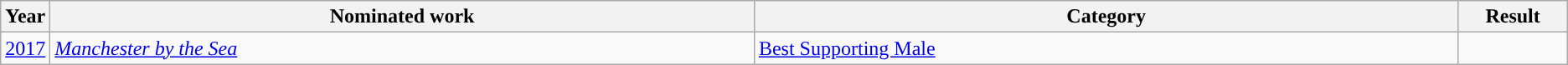<table class="wikitable">
<tr>
<th scope="col" style="width:1em;">Year</th>
<th scope="col" style="width:35em;">Nominated work</th>
<th scope="col" style="width:35em;">Category</th>
<th scope="col" style="width:5em;">Result</th>
</tr>
<tr>
<td><a href='#'>2017</a></td>
<td><em><a href='#'>Manchester by the Sea</a></em></td>
<td><a href='#'>Best Supporting Male</a></td>
<td></td>
</tr>
</table>
